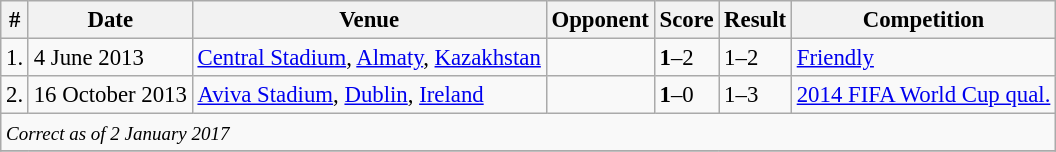<table class="wikitable" style="font-size:95%;">
<tr>
<th>#</th>
<th>Date</th>
<th>Venue</th>
<th>Opponent</th>
<th>Score</th>
<th>Result</th>
<th>Competition</th>
</tr>
<tr>
<td>1.</td>
<td>4 June 2013</td>
<td><a href='#'>Central Stadium</a>, <a href='#'>Almaty</a>, <a href='#'>Kazakhstan</a></td>
<td></td>
<td><strong>1</strong>–2</td>
<td>1–2</td>
<td><a href='#'>Friendly</a></td>
</tr>
<tr>
<td>2.</td>
<td>16 October 2013</td>
<td><a href='#'>Aviva Stadium</a>, <a href='#'>Dublin</a>, <a href='#'>Ireland</a></td>
<td></td>
<td><strong>1</strong>–0</td>
<td>1–3</td>
<td><a href='#'>2014 FIFA World Cup qual.</a></td>
</tr>
<tr>
<td colspan="15"><small><em>Correct as of 2 January 2017</em></small></td>
</tr>
<tr>
</tr>
</table>
